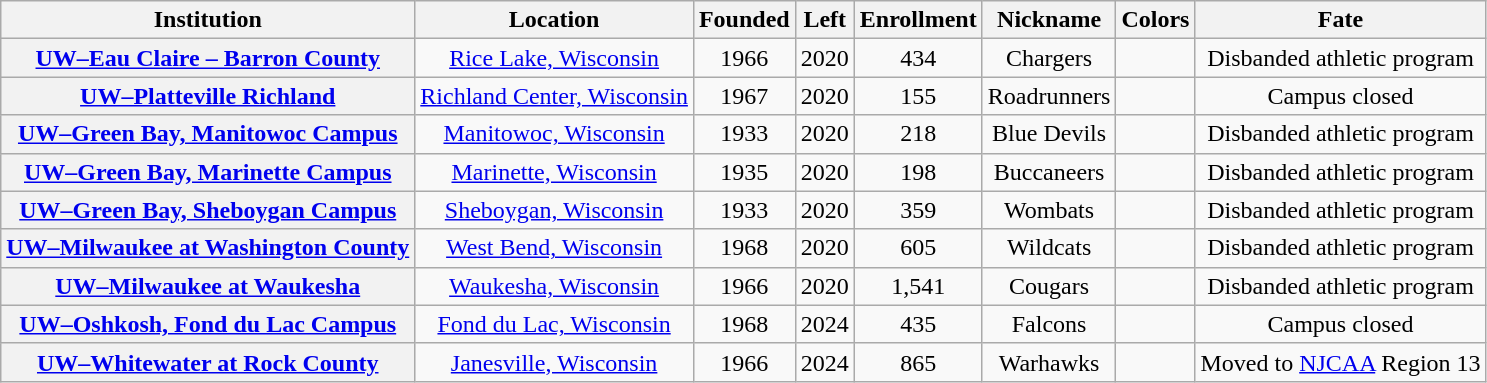<table class="wikitable sortable">
<tr>
<th>Institution</th>
<th>Location</th>
<th>Founded</th>
<th>Left</th>
<th>Enrollment</th>
<th>Nickname</th>
<th>Colors</th>
<th>Fate</th>
</tr>
<tr style="text-align:center">
<th><a href='#'>UW–Eau Claire – Barron County</a></th>
<td><a href='#'>Rice Lake, Wisconsin</a></td>
<td>1966</td>
<td>2020</td>
<td>434</td>
<td>Chargers</td>
<td></td>
<td>Disbanded athletic program</td>
</tr>
<tr style="text-align:center">
<th><a href='#'>UW–Platteville Richland</a></th>
<td><a href='#'>Richland Center, Wisconsin</a></td>
<td>1967</td>
<td>2020</td>
<td>155</td>
<td>Roadrunners</td>
<td></td>
<td>Campus closed</td>
</tr>
<tr style="text-align:center">
<th><a href='#'>UW–Green Bay, Manitowoc Campus</a></th>
<td><a href='#'>Manitowoc, Wisconsin</a></td>
<td>1933</td>
<td>2020</td>
<td>218</td>
<td>Blue Devils</td>
<td></td>
<td>Disbanded athletic program</td>
</tr>
<tr style="text-align:center">
<th><a href='#'>UW–Green Bay, Marinette Campus</a></th>
<td><a href='#'>Marinette, Wisconsin</a></td>
<td>1935</td>
<td>2020</td>
<td>198</td>
<td>Buccaneers</td>
<td></td>
<td>Disbanded athletic program</td>
</tr>
<tr style="text-align:center">
<th><a href='#'>UW–Green Bay, Sheboygan Campus</a></th>
<td><a href='#'>Sheboygan, Wisconsin</a></td>
<td>1933</td>
<td>2020</td>
<td>359</td>
<td>Wombats</td>
<td></td>
<td>Disbanded athletic program</td>
</tr>
<tr style="text-align:center">
<th><a href='#'>UW–Milwaukee at Washington County</a></th>
<td><a href='#'>West Bend, Wisconsin</a></td>
<td>1968</td>
<td>2020</td>
<td>605</td>
<td>Wildcats</td>
<td></td>
<td>Disbanded athletic program</td>
</tr>
<tr style="text-align:center">
<th><a href='#'>UW–Milwaukee at Waukesha</a></th>
<td><a href='#'>Waukesha, Wisconsin</a></td>
<td>1966</td>
<td>2020</td>
<td>1,541</td>
<td>Cougars</td>
<td></td>
<td>Disbanded athletic program</td>
</tr>
<tr style="text-align:center">
<th><strong><a href='#'>UW–Oshkosh, Fond du Lac Campus</a></strong></th>
<td><a href='#'>Fond du Lac, Wisconsin</a></td>
<td>1968</td>
<td>2024</td>
<td>435</td>
<td>Falcons</td>
<td></td>
<td>Campus closed</td>
</tr>
<tr style="text-align:center">
<th><strong><a href='#'>UW–Whitewater at Rock County</a></strong></th>
<td><a href='#'>Janesville, Wisconsin</a></td>
<td>1966</td>
<td>2024</td>
<td>865</td>
<td>Warhawks</td>
<td></td>
<td>Moved to <a href='#'>NJCAA</a> Region 13</td>
</tr>
</table>
